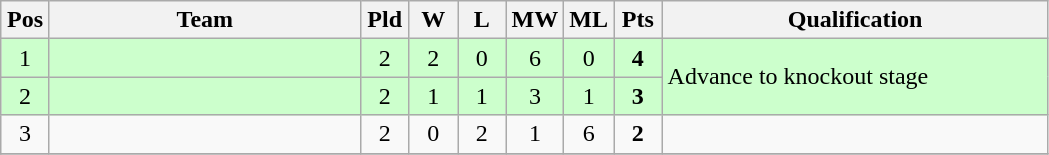<table class="wikitable" style="text-align:center">
<tr>
<th width=25>Pos</th>
<th width=200>Team</th>
<th width=25>Pld</th>
<th width=25>W</th>
<th width=25>L</th>
<th width=25>MW</th>
<th width=25>ML</th>
<th width=25>Pts</th>
<th width=250>Qualification</th>
</tr>
<tr bgcolor=ccffcc>
<td>1</td>
<td style="text-align:left;"></td>
<td>2</td>
<td>2</td>
<td>0</td>
<td>6</td>
<td>0</td>
<td><strong>4</strong></td>
<td rowspan=2 style="text-align:left;">Advance to knockout stage</td>
</tr>
<tr bgcolor=ccffcc>
<td>2</td>
<td style="text-align:left;"></td>
<td>2</td>
<td>1</td>
<td>1</td>
<td>3</td>
<td>1</td>
<td><strong>3</strong></td>
</tr>
<tr>
<td>3</td>
<td style="text-align:left;"></td>
<td>2</td>
<td>0</td>
<td>2</td>
<td>1</td>
<td>6</td>
<td><strong>2</strong></td>
<td></td>
</tr>
<tr>
</tr>
</table>
